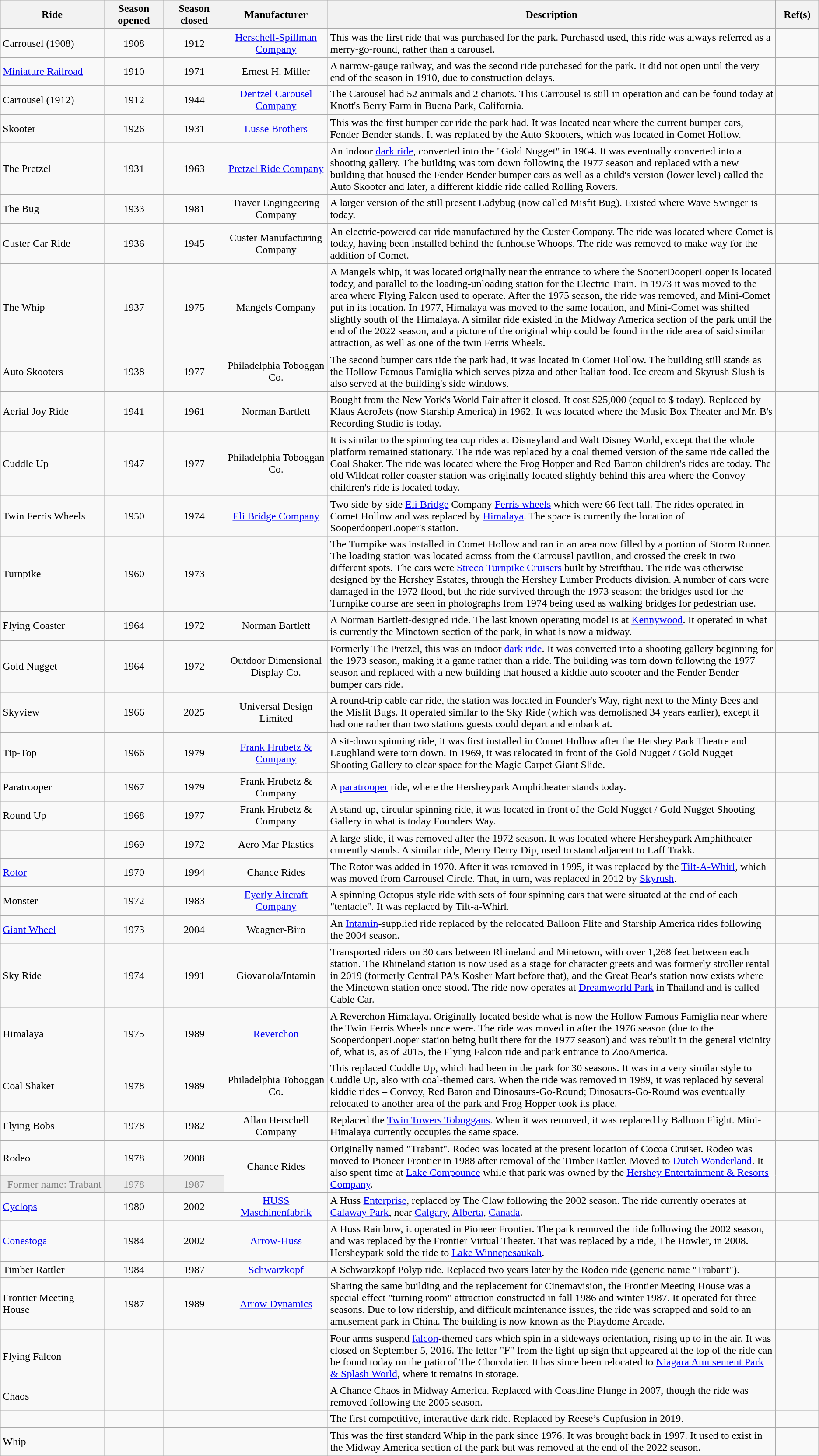<table class="wikitable sortable" border="1">
<tr>
<th width=12%>Ride</th>
<th width=7%>Season opened</th>
<th width=7%>Season closed</th>
<th width=12%>Manufacturer</th>
<th width=52% class="unsortable">Description</th>
<th width=5% class="unsortable">Ref(s)</th>
</tr>
<tr>
<td>Carrousel (1908)</td>
<td align=center>1908</td>
<td align=center>1912</td>
<td align=center><a href='#'>Herschell-Spillman Company</a></td>
<td>This was the first ride that was purchased for the park. Purchased used, this ride was always referred as a merry-go-round, rather than a carousel.</td>
<td></td>
</tr>
<tr>
<td><a href='#'>Miniature Railroad</a></td>
<td align=center>1910</td>
<td align=center>1971</td>
<td align=center>Ernest H. Miller</td>
<td>A narrow-gauge railway, and was the second ride purchased for the park. It did not open until the very end of the season in 1910, due to construction delays.</td>
<td><br></td>
</tr>
<tr>
<td>Carrousel (1912)</td>
<td align=center>1912</td>
<td align=center>1944</td>
<td align=center><a href='#'>Dentzel Carousel Company</a></td>
<td>The Carousel had 52 animals and 2 chariots. This Carrousel is still in operation and can be found today at Knott's Berry Farm in Buena Park, California.</td>
<td></td>
</tr>
<tr>
<td>Skooter</td>
<td align=center>1926</td>
<td align=center>1931</td>
<td align=center><a href='#'>Lusse Brothers</a></td>
<td>This was the first bumper car ride the park had. It was located near where the current bumper cars, Fender Bender stands. It was replaced by the Auto Skooters, which was located in Comet Hollow.</td>
<td></td>
</tr>
<tr>
<td>The Pretzel</td>
<td align=center>1931</td>
<td align=center>1963</td>
<td align=center><a href='#'>Pretzel Ride Company</a></td>
<td>An indoor <a href='#'>dark ride</a>, converted into the "Gold Nugget" in 1964. It was eventually converted into a shooting gallery. The building was torn down following the 1977 season and replaced with a new building that housed the Fender Bender bumper cars as well as a child's version (lower level) called the Auto Skooter and later, a different kiddie ride called Rolling Rovers.</td>
<td></td>
</tr>
<tr>
<td>The Bug</td>
<td align=center>1933</td>
<td align=center>1981</td>
<td align=center>Traver Engingeering Company</td>
<td>A larger version of the still present Ladybug (now called Misfit Bug). Existed where Wave Swinger is today.</td>
<td></td>
</tr>
<tr>
<td>Custer Car Ride</td>
<td align=center>1936</td>
<td align=center>1945</td>
<td align=center>Custer Manufacturing Company</td>
<td>An electric-powered car ride manufactured by the Custer Company. The ride was located where Comet is today, having been installed behind the funhouse Whoops. The ride was removed to make way for the addition of Comet.</td>
<td></td>
</tr>
<tr>
<td>The Whip</td>
<td align=center>1937</td>
<td align=center>1975</td>
<td align=center>Mangels Company</td>
<td>A Mangels whip, it was located originally near the entrance to where the SooperDooperLooper is located today, and parallel to the loading-unloading station for the Electric Train. In 1973 it was moved to the area where Flying Falcon used to operate. After the 1975 season, the ride was removed, and Mini-Comet put in its location. In 1977, Himalaya was moved to the same location, and Mini-Comet was shifted slightly south of the Himalaya. A similar ride existed in the Midway America section of the park until the end of the 2022 season, and a picture of the original whip could be found in the ride area of said similar attraction, as well as one of the twin Ferris Wheels.</td>
<td></td>
</tr>
<tr>
<td>Auto Skooters</td>
<td align=center>1938</td>
<td align=center>1977</td>
<td align=center>Philadelphia Toboggan Co.</td>
<td>The second bumper cars ride the park had, it was located in Comet Hollow. The building still stands as the Hollow Famous Famiglia which serves pizza and other Italian food. Ice cream and Skyrush Slush is also served at the building's side windows.</td>
<td></td>
</tr>
<tr>
<td>Aerial Joy Ride</td>
<td align=center>1941</td>
<td align=center>1961</td>
<td align=center>Norman Bartlett</td>
<td>Bought from the New York's World Fair after it closed. It cost $25,000 (equal to $ today). Replaced by Klaus AeroJets (now Starship America) in 1962. It was located where the Music Box Theater and Mr. B's Recording Studio is today.</td>
<td></td>
</tr>
<tr>
<td>Cuddle Up</td>
<td align=center>1947</td>
<td align=center>1977</td>
<td align=center>Philadelphia Toboggan Co.</td>
<td>It is similar to the spinning tea cup rides at Disneyland and Walt Disney World, except that the whole platform remained stationary. The ride was replaced by a coal themed version of the same ride called the Coal Shaker. The ride was located where the Frog Hopper and Red Barron children's rides are today. The old Wildcat roller coaster station was originally located slightly behind this area where the Convoy children's ride is located today.</td>
<td></td>
</tr>
<tr>
<td>Twin Ferris Wheels</td>
<td align=center>1950</td>
<td align=center>1974</td>
<td align=center><a href='#'>Eli Bridge Company</a></td>
<td>Two side-by-side <a href='#'>Eli Bridge</a> Company <a href='#'>Ferris wheels</a> which were 66 feet tall. The rides operated in Comet Hollow and was replaced by <a href='#'>Himalaya</a>. The space is currently the location of SooperdooperLooper's station.</td>
<td></td>
</tr>
<tr>
<td>Turnpike</td>
<td align=center>1960</td>
<td align=center>1973</td>
<td align=center></td>
<td>The Turnpike was installed in Comet Hollow and ran in an area now filled by a portion of Storm Runner. The loading station was located across from the Carrousel pavilion, and crossed the creek in two different spots. The cars were <a href='#'>Streco Turnpike Cruisers</a> built by Streifthau. The ride was otherwise designed by the Hershey Estates, through the Hershey Lumber Products division. A number of cars were damaged in the 1972 flood, but the ride survived through the 1973 season; the bridges used for the Turnpike course are seen in photographs from 1974 being used as walking bridges for pedestrian use.</td>
<td></td>
</tr>
<tr>
<td>Flying Coaster</td>
<td align=center>1964</td>
<td align=center>1972</td>
<td align=center>Norman Bartlett</td>
<td>A Norman Bartlett-designed ride. The last known operating model is at <a href='#'>Kennywood</a>. It operated in what is currently the Minetown section of the park, in what is now a midway.</td>
<td></td>
</tr>
<tr>
<td>Gold Nugget</td>
<td align=center>1964</td>
<td align=center>1972</td>
<td align=center>Outdoor Dimensional Display Co.</td>
<td>Formerly The Pretzel, this was an indoor <a href='#'>dark ride</a>. It was converted into a shooting gallery beginning for the 1973 season, making it a game rather than a ride. The building was torn down following the 1977 season and replaced with a new building that housed a kiddie auto scooter and the Fender Bender bumper cars ride.</td>
<td><br></td>
</tr>
<tr>
<td>Skyview</td>
<td align=center>1966</td>
<td align=center>2025</td>
<td align=center>Universal Design Limited</td>
<td>A round-trip cable car ride, the station was located in Founder's Way, right next to the Minty Bees and the Misfit Bugs. It operated similar to the Sky Ride (which was demolished 34 years earlier), except it had one rather than two stations guests could depart and embark at.</td>
<td></td>
</tr>
<tr>
<td>Tip-Top</td>
<td align=center>1966</td>
<td align=center>1979</td>
<td align="center"><a href='#'>Frank Hrubetz & Company</a></td>
<td>A sit-down spinning ride, it was first installed in Comet Hollow after the Hershey Park Theatre and Laughland were torn down. In 1969, it was relocated in front of the Gold Nugget / Gold Nugget Shooting Gallery to clear space for the Magic Carpet Giant Slide.</td>
<td></td>
</tr>
<tr>
<td>Paratrooper</td>
<td align=center>1967</td>
<td align=center>1979</td>
<td align=center>Frank Hrubetz & Company</td>
<td>A <a href='#'>paratrooper</a> ride, where the Hersheypark Amphitheater stands today.</td>
<td></td>
</tr>
<tr>
<td>Round Up</td>
<td align=center>1968</td>
<td align=center>1977</td>
<td align="center">Frank Hrubetz & Company</td>
<td>A stand-up, circular spinning ride, it was located in front of the Gold Nugget / Gold Nugget Shooting Gallery in what is today Founders Way.</td>
<td></td>
</tr>
<tr>
<td></td>
<td align=center>1969</td>
<td align=center>1972</td>
<td align=center>Aero Mar Plastics</td>
<td>A large slide, it was removed after the 1972 season. It was located where Hersheypark Amphitheater currently stands. A similar ride, Merry Derry Dip, used to stand adjacent to Laff Trakk.</td>
<td></td>
</tr>
<tr>
<td><a href='#'>Rotor</a></td>
<td align=center>1970</td>
<td align=center>1994</td>
<td align=center>Chance Rides</td>
<td>The Rotor was added in 1970. After it was removed in 1995, it was replaced by the <a href='#'>Tilt-A-Whirl</a>, which was moved from Carrousel Circle. That, in turn, was replaced in 2012 by <a href='#'>Skyrush</a>.</td>
<td></td>
</tr>
<tr>
<td>Monster</td>
<td align=center>1972</td>
<td align=center>1983</td>
<td align=center><a href='#'>Eyerly Aircraft Company</a></td>
<td>A spinning Octopus style ride with sets of four spinning cars that were situated at the end of each "tentacle". It was replaced by Tilt-a-Whirl.</td>
<td></td>
</tr>
<tr>
<td><a href='#'>Giant Wheel</a></td>
<td align=center>1973</td>
<td align=center>2004</td>
<td align=center>Waagner-Biro</td>
<td>An <a href='#'>Intamin</a>-supplied ride replaced by the relocated Balloon Flite and Starship America rides following the 2004 season.</td>
<td></td>
</tr>
<tr>
<td>Sky Ride</td>
<td align=center>1974</td>
<td align=center>1991</td>
<td align=center>Giovanola/Intamin</td>
<td>Transported riders on 30 cars between Rhineland and Minetown, with over 1,268 feet between each station. The Rhineland station is now used as a stage for character greets and was formerly stroller rental in 2019  (formerly Central PA's Kosher Mart before that), and the Great Bear's station now exists where the Minetown station once stood. The ride now operates at <a href='#'>Dreamworld Park</a> in Thailand and is called Cable Car.</td>
<td></td>
</tr>
<tr>
<td>Himalaya</td>
<td align=center>1975</td>
<td align=center>1989</td>
<td align=center><a href='#'>Reverchon</a></td>
<td>A Reverchon Himalaya. Originally located beside what is now the Hollow Famous Famiglia near where the Twin Ferris Wheels once were. The ride was moved in after the 1976 season (due to the SooperdooperLooper station being built there for the 1977 season) and was rebuilt in the general vicinity of, what is, as of 2015, the Flying Falcon ride and park entrance to ZooAmerica.</td>
<td></td>
</tr>
<tr>
<td>Coal Shaker</td>
<td align=center>1978</td>
<td align=center>1989</td>
<td align=center>Philadelphia Toboggan Co.</td>
<td>This replaced Cuddle Up, which had been in the park for 30 seasons. It was in a very similar style to Cuddle Up, also with coal-themed cars. When the ride was removed in 1989, it was replaced by several kiddie rides – Convoy, Red Baron and Dinosaurs-Go-Round; Dinosaurs-Go-Round was eventually relocated to another area of the park and Frog Hopper took its place.</td>
<td></td>
</tr>
<tr>
<td>Flying Bobs</td>
<td align=center>1978</td>
<td align=center>1982</td>
<td align=center>Allan Herschell Company</td>
<td>Replaced the <a href='#'>Twin Towers Toboggans</a>. When it was removed, it was replaced by Balloon Flight. Mini-Himalaya currently occupies the same space.</td>
<td></td>
</tr>
<tr>
<td>Rodeo</td>
<td align=center>1978</td>
<td align=center>2008</td>
<td rowspan=2 align=center>Chance Rides</td>
<td rowspan=2>Originally named "Trabant". Rodeo was located at the present location of Cocoa Cruiser. Rodeo was moved to Pioneer Frontier in 1988 after removal of the Timber Rattler. Moved to <a href='#'>Dutch Wonderland</a>. It also spent time at <a href='#'>Lake Compounce</a> while that park was owned by the <a href='#'>Hershey Entertainment & Resorts Company</a>.</td>
<td rowspan=2></td>
</tr>
<tr class="expand-child" style="height: 10px;" data-sort-value=Trabant>
<td align=right style="background: #ececec; color: grey"><span>Former name:</span> <span>Trabant</span></td>
<td align=center style="background: #ececec; color: grey"><span>1978</span></td>
<td align=center style="background: #ececec; color: grey"><span>1987</span></td>
</tr>
<tr>
<td><a href='#'>Cyclops</a></td>
<td align=center>1980</td>
<td align=center>2002</td>
<td align=center><a href='#'>HUSS Maschinenfabrik</a></td>
<td>A Huss <a href='#'>Enterprise</a>, replaced by The Claw following the 2002 season. The ride currently operates at <a href='#'>Calaway Park</a>, near <a href='#'>Calgary</a>, <a href='#'>Alberta</a>, <a href='#'>Canada</a>.</td>
<td></td>
</tr>
<tr>
<td><a href='#'>Conestoga</a></td>
<td align=center>1984</td>
<td align=center>2002</td>
<td align=center><a href='#'>Arrow-Huss</a></td>
<td>A Huss Rainbow, it operated in Pioneer Frontier. The park removed the ride following the 2002 season, and was replaced by the Frontier Virtual Theater. That was replaced by a ride, The Howler, in 2008. Hersheypark sold the ride to <a href='#'>Lake Winnepesaukah</a>.</td>
<td></td>
</tr>
<tr>
<td>Timber Rattler</td>
<td align=center>1984</td>
<td align=center>1987</td>
<td align=center><a href='#'>Schwarzkopf</a></td>
<td>A Schwarzkopf Polyp ride. Replaced two years later by the Rodeo ride (generic name "Trabant").</td>
<td></td>
</tr>
<tr>
<td>Frontier Meeting House</td>
<td align=center>1987</td>
<td align=center>1989</td>
<td align=center><a href='#'>Arrow Dynamics</a></td>
<td>Sharing the same building and the replacement for Cinemavision, the Frontier Meeting House was a special effect "turning room" attraction constructed in fall 1986 and winter 1987. It operated for three seasons. Due to low ridership, and difficult maintenance issues, the ride was scrapped and sold to an amusement park in China. The building is now known as the Playdome Arcade.</td>
<td></td>
</tr>
<tr>
<td>Flying Falcon</td>
<td></td>
<td></td>
<td></td>
<td>Four arms suspend <a href='#'>falcon</a>-themed cars which spin in a sideways orientation, rising up to  in the air. It was closed on September 5, 2016. The letter "F" from the light-up sign that appeared at the top of the ride can be found today on the patio of The Chocolatier. It has since been relocated to <a href='#'>Niagara Amusement Park & Splash World</a>, where it remains in storage.</td>
<td></td>
</tr>
<tr>
<td>Chaos</td>
<td></td>
<td></td>
<td></td>
<td>A Chance Chaos in Midway America. Replaced with Coastline Plunge in 2007, though the ride was removed following the 2005 season.</td>
<td></td>
</tr>
<tr>
<td></td>
<td></td>
<td></td>
<td></td>
<td>The first competitive, interactive dark ride. Replaced by Reese’s Cupfusion in 2019.</td>
<td></td>
</tr>
<tr>
<td>Whip</td>
<td></td>
<td></td>
<td></td>
<td>This was the first standard Whip in the park since 1976. It was brought back in 1997. It used to exist in the Midway America section of the park but was removed at the end of the 2022 season.</td>
<td></td>
</tr>
</table>
